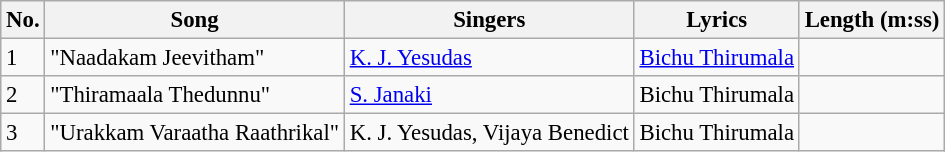<table class="wikitable" style="font-size:95%;">
<tr>
<th>No.</th>
<th>Song</th>
<th>Singers</th>
<th>Lyrics</th>
<th>Length (m:ss)</th>
</tr>
<tr>
<td>1</td>
<td>"Naadakam Jeevitham"</td>
<td><a href='#'>K. J. Yesudas</a></td>
<td><a href='#'>Bichu Thirumala</a></td>
<td></td>
</tr>
<tr>
<td>2</td>
<td>"Thiramaala Thedunnu"</td>
<td><a href='#'>S. Janaki</a></td>
<td>Bichu Thirumala</td>
<td></td>
</tr>
<tr>
<td>3</td>
<td>"Urakkam Varaatha Raathrikal"</td>
<td>K. J. Yesudas, Vijaya Benedict</td>
<td>Bichu Thirumala</td>
<td></td>
</tr>
</table>
